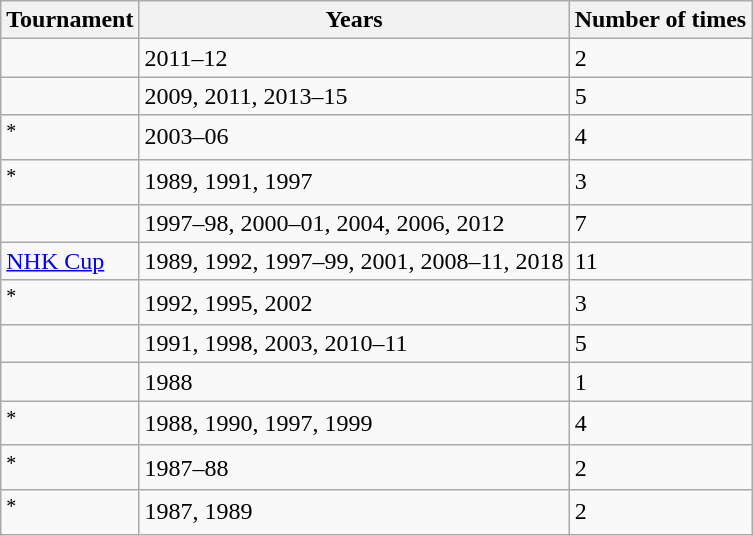<table class="wikitable">
<tr>
<th>Tournament</th>
<th>Years</th>
<th>Number of times</th>
</tr>
<tr>
<td></td>
<td>2011–12</td>
<td>2</td>
</tr>
<tr>
<td></td>
<td>2009, 2011, 2013–15</td>
<td>5</td>
</tr>
<tr>
<td><sup>*</sup></td>
<td>2003–06</td>
<td>4</td>
</tr>
<tr>
<td><sup>*</sup></td>
<td>1989, 1991, 1997</td>
<td>3</td>
</tr>
<tr>
<td></td>
<td>1997–98, 2000–01, 2004, 2006, 2012</td>
<td>7</td>
</tr>
<tr>
<td><a href='#'>NHK Cup</a></td>
<td>1989, 1992, 1997–99, 2001, 2008–11, 2018</td>
<td>11</td>
</tr>
<tr>
<td><sup>*</sup></td>
<td>1992, 1995, 2002</td>
<td>3</td>
</tr>
<tr>
<td></td>
<td>1991, 1998, 2003, 2010–11</td>
<td>5</td>
</tr>
<tr>
<td></td>
<td>1988</td>
<td>1</td>
</tr>
<tr>
<td><sup>*</sup></td>
<td>1988, 1990, 1997, 1999</td>
<td>4</td>
</tr>
<tr>
<td><sup>*</sup></td>
<td>1987–88</td>
<td>2</td>
</tr>
<tr>
<td><sup>*</sup></td>
<td>1987, 1989</td>
<td>2</td>
</tr>
</table>
